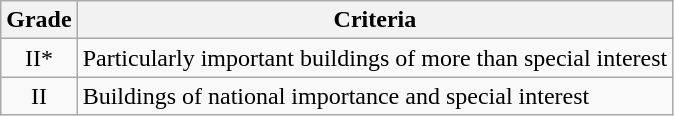<table class="wikitable">
<tr>
<th>Grade</th>
<th>Criteria</th>
</tr>
<tr>
<td align="center" >II*</td>
<td>Particularly important buildings of more than special interest</td>
</tr>
<tr>
<td align="center" >II</td>
<td>Buildings of national importance and special interest</td>
</tr>
</table>
